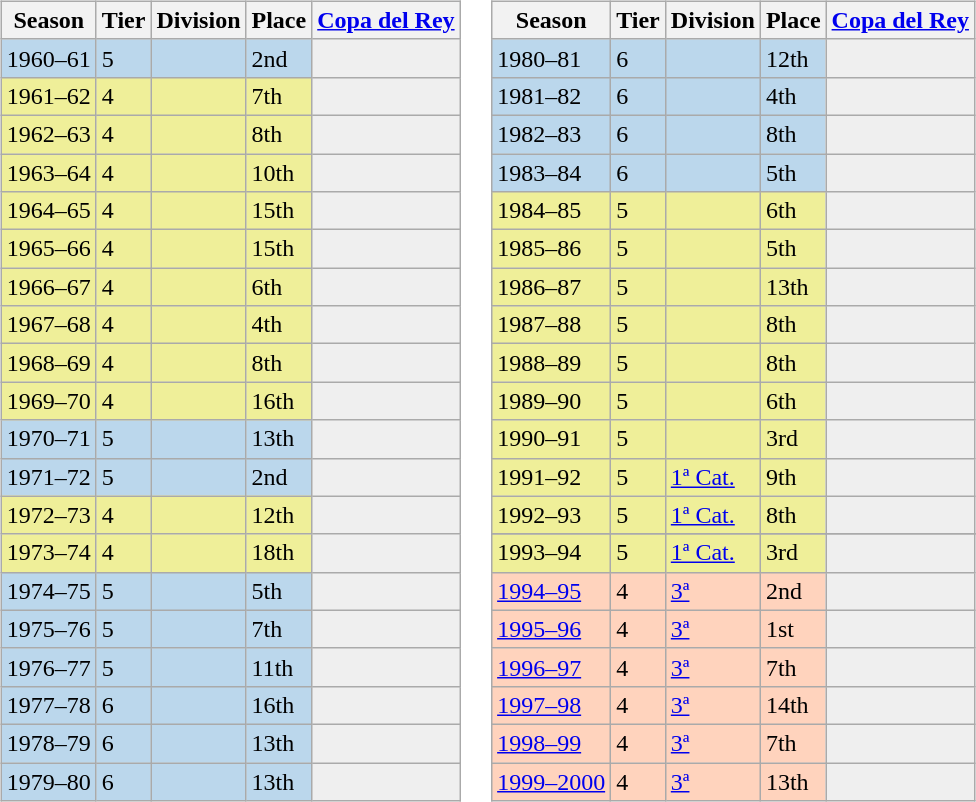<table>
<tr>
<td valign="top" width=0%><br><table class="wikitable">
<tr style="background:#f0f6fa;">
<th>Season</th>
<th>Tier</th>
<th>Division</th>
<th>Place</th>
<th><a href='#'>Copa del Rey</a></th>
</tr>
<tr>
<td style="background:#BBD7EC;">1960–61</td>
<td style="background:#BBD7EC;">5</td>
<td style="background:#BBD7EC;"></td>
<td style="background:#BBD7EC;">2nd</td>
<th style="background:#efefef;"></th>
</tr>
<tr>
<td style="background:#EFEF99;">1961–62</td>
<td style="background:#EFEF99;">4</td>
<td style="background:#EFEF99;"></td>
<td style="background:#EFEF99;">7th</td>
<th style="background:#efefef;"></th>
</tr>
<tr>
<td style="background:#EFEF99;">1962–63</td>
<td style="background:#EFEF99;">4</td>
<td style="background:#EFEF99;"></td>
<td style="background:#EFEF99;">8th</td>
<th style="background:#efefef;"></th>
</tr>
<tr>
<td style="background:#EFEF99;">1963–64</td>
<td style="background:#EFEF99;">4</td>
<td style="background:#EFEF99;"></td>
<td style="background:#EFEF99;">10th</td>
<th style="background:#efefef;"></th>
</tr>
<tr>
<td style="background:#EFEF99;">1964–65</td>
<td style="background:#EFEF99;">4</td>
<td style="background:#EFEF99;"></td>
<td style="background:#EFEF99;">15th</td>
<th style="background:#efefef;"></th>
</tr>
<tr>
<td style="background:#EFEF99;">1965–66</td>
<td style="background:#EFEF99;">4</td>
<td style="background:#EFEF99;"></td>
<td style="background:#EFEF99;">15th</td>
<th style="background:#efefef;"></th>
</tr>
<tr>
<td style="background:#EFEF99;">1966–67</td>
<td style="background:#EFEF99;">4</td>
<td style="background:#EFEF99;"></td>
<td style="background:#EFEF99;">6th</td>
<th style="background:#efefef;"></th>
</tr>
<tr>
<td style="background:#EFEF99;">1967–68</td>
<td style="background:#EFEF99;">4</td>
<td style="background:#EFEF99;"></td>
<td style="background:#EFEF99;">4th</td>
<th style="background:#efefef;"></th>
</tr>
<tr>
<td style="background:#EFEF99;">1968–69</td>
<td style="background:#EFEF99;">4</td>
<td style="background:#EFEF99;"></td>
<td style="background:#EFEF99;">8th</td>
<th style="background:#efefef;"></th>
</tr>
<tr>
<td style="background:#EFEF99;">1969–70</td>
<td style="background:#EFEF99;">4</td>
<td style="background:#EFEF99;"></td>
<td style="background:#EFEF99;">16th</td>
<th style="background:#efefef;"></th>
</tr>
<tr>
<td style="background:#BBD7EC;">1970–71</td>
<td style="background:#BBD7EC;">5</td>
<td style="background:#BBD7EC;"></td>
<td style="background:#BBD7EC;">13th</td>
<th style="background:#efefef;"></th>
</tr>
<tr>
<td style="background:#BBD7EC;">1971–72</td>
<td style="background:#BBD7EC;">5</td>
<td style="background:#BBD7EC;"></td>
<td style="background:#BBD7EC;">2nd</td>
<th style="background:#efefef;"></th>
</tr>
<tr>
<td style="background:#EFEF99;">1972–73</td>
<td style="background:#EFEF99;">4</td>
<td style="background:#EFEF99;"></td>
<td style="background:#EFEF99;">12th</td>
<th style="background:#efefef;"></th>
</tr>
<tr>
<td style="background:#EFEF99;">1973–74</td>
<td style="background:#EFEF99;">4</td>
<td style="background:#EFEF99;"></td>
<td style="background:#EFEF99;">18th</td>
<th style="background:#efefef;"></th>
</tr>
<tr>
<td style="background:#BBD7EC;">1974–75</td>
<td style="background:#BBD7EC;">5</td>
<td style="background:#BBD7EC;"></td>
<td style="background:#BBD7EC;">5th</td>
<th style="background:#efefef;"></th>
</tr>
<tr>
<td style="background:#BBD7EC;">1975–76</td>
<td style="background:#BBD7EC;">5</td>
<td style="background:#BBD7EC;"></td>
<td style="background:#BBD7EC;">7th</td>
<th style="background:#efefef;"></th>
</tr>
<tr>
<td style="background:#BBD7EC;">1976–77</td>
<td style="background:#BBD7EC;">5</td>
<td style="background:#BBD7EC;"></td>
<td style="background:#BBD7EC;">11th</td>
<th style="background:#efefef;"></th>
</tr>
<tr>
<td style="background:#BBD7EC;">1977–78</td>
<td style="background:#BBD7EC;">6</td>
<td style="background:#BBD7EC;"></td>
<td style="background:#BBD7EC;">16th</td>
<th style="background:#efefef;"></th>
</tr>
<tr>
<td style="background:#BBD7EC;">1978–79</td>
<td style="background:#BBD7EC;">6</td>
<td style="background:#BBD7EC;"></td>
<td style="background:#BBD7EC;">13th</td>
<th style="background:#efefef;"></th>
</tr>
<tr>
<td style="background:#BBD7EC;">1979–80</td>
<td style="background:#BBD7EC;">6</td>
<td style="background:#BBD7EC;"></td>
<td style="background:#BBD7EC;">13th</td>
<th style="background:#efefef;"></th>
</tr>
</table>
</td>
<td valign="top" width=0%><br><table class="wikitable">
<tr style="background:#f0f6fa;">
<th>Season</th>
<th>Tier</th>
<th>Division</th>
<th>Place</th>
<th><a href='#'>Copa del Rey</a></th>
</tr>
<tr>
<td style="background:#BBD7EC;">1980–81</td>
<td style="background:#BBD7EC;">6</td>
<td style="background:#BBD7EC;"></td>
<td style="background:#BBD7EC;">12th</td>
<th style="background:#efefef;"></th>
</tr>
<tr>
<td style="background:#BBD7EC;">1981–82</td>
<td style="background:#BBD7EC;">6</td>
<td style="background:#BBD7EC;"></td>
<td style="background:#BBD7EC;">4th</td>
<th style="background:#efefef;"></th>
</tr>
<tr>
<td style="background:#BBD7EC;">1982–83</td>
<td style="background:#BBD7EC;">6</td>
<td style="background:#BBD7EC;"></td>
<td style="background:#BBD7EC;">8th</td>
<th style="background:#efefef;"></th>
</tr>
<tr>
<td style="background:#BBD7EC;">1983–84</td>
<td style="background:#BBD7EC;">6</td>
<td style="background:#BBD7EC;"></td>
<td style="background:#BBD7EC;">5th</td>
<th style="background:#efefef;"></th>
</tr>
<tr>
<td style="background:#EFEF99;">1984–85</td>
<td style="background:#EFEF99;">5</td>
<td style="background:#EFEF99;"></td>
<td style="background:#EFEF99;">6th</td>
<th style="background:#efefef;"></th>
</tr>
<tr>
<td style="background:#EFEF99;">1985–86</td>
<td style="background:#EFEF99;">5</td>
<td style="background:#EFEF99;"></td>
<td style="background:#EFEF99;">5th</td>
<th style="background:#efefef;"></th>
</tr>
<tr>
<td style="background:#EFEF99;">1986–87</td>
<td style="background:#EFEF99;">5</td>
<td style="background:#EFEF99;"></td>
<td style="background:#EFEF99;">13th</td>
<th style="background:#efefef;"></th>
</tr>
<tr>
<td style="background:#EFEF99;">1987–88</td>
<td style="background:#EFEF99;">5</td>
<td style="background:#EFEF99;"></td>
<td style="background:#EFEF99;">8th</td>
<th style="background:#efefef;"></th>
</tr>
<tr>
<td style="background:#EFEF99;">1988–89</td>
<td style="background:#EFEF99;">5</td>
<td style="background:#EFEF99;"></td>
<td style="background:#EFEF99;">8th</td>
<th style="background:#efefef;"></th>
</tr>
<tr>
<td style="background:#EFEF99;">1989–90</td>
<td style="background:#EFEF99;">5</td>
<td style="background:#EFEF99;"></td>
<td style="background:#EFEF99;">6th</td>
<th style="background:#efefef;"></th>
</tr>
<tr>
<td style="background:#EFEF99;">1990–91</td>
<td style="background:#EFEF99;">5</td>
<td style="background:#EFEF99;"></td>
<td style="background:#EFEF99;">3rd</td>
<th style="background:#efefef;"></th>
</tr>
<tr>
<td style="background:#EFEF99;">1991–92</td>
<td style="background:#EFEF99;">5</td>
<td style="background:#EFEF99;"><a href='#'>1ª Cat.</a></td>
<td style="background:#EFEF99;">9th</td>
<th style="background:#efefef;"></th>
</tr>
<tr>
<td style="background:#EFEF99;">1992–93</td>
<td style="background:#EFEF99;">5</td>
<td style="background:#EFEF99;"><a href='#'>1ª Cat.</a></td>
<td style="background:#EFEF99;">8th</td>
<th style="background:#efefef;"></th>
</tr>
<tr>
</tr>
<tr>
<td style="background:#EFEF99;">1993–94</td>
<td style="background:#EFEF99;">5</td>
<td style="background:#EFEF99;"><a href='#'>1ª Cat.</a></td>
<td style="background:#EFEF99;">3rd</td>
<th style="background:#efefef;"></th>
</tr>
<tr>
<td style="background:#FFD3BD;"><a href='#'>1994–95</a></td>
<td style="background:#FFD3BD;">4</td>
<td style="background:#FFD3BD;"><a href='#'>3ª</a></td>
<td style="background:#FFD3BD;">2nd</td>
<th style="background:#efefef;"></th>
</tr>
<tr>
<td style="background:#FFD3BD;"><a href='#'>1995–96</a></td>
<td style="background:#FFD3BD;">4</td>
<td style="background:#FFD3BD;"><a href='#'>3ª</a></td>
<td style="background:#FFD3BD;">1st</td>
<th style="background:#efefef;"></th>
</tr>
<tr>
<td style="background:#FFD3BD;"><a href='#'>1996–97</a></td>
<td style="background:#FFD3BD;">4</td>
<td style="background:#FFD3BD;"><a href='#'>3ª</a></td>
<td style="background:#FFD3BD;">7th</td>
<th style="background:#efefef;"></th>
</tr>
<tr>
<td style="background:#FFD3BD;"><a href='#'>1997–98</a></td>
<td style="background:#FFD3BD;">4</td>
<td style="background:#FFD3BD;"><a href='#'>3ª</a></td>
<td style="background:#FFD3BD;">14th</td>
<th style="background:#efefef;"></th>
</tr>
<tr>
<td style="background:#FFD3BD;"><a href='#'>1998–99</a></td>
<td style="background:#FFD3BD;">4</td>
<td style="background:#FFD3BD;"><a href='#'>3ª</a></td>
<td style="background:#FFD3BD;">7th</td>
<th style="background:#efefef;"></th>
</tr>
<tr>
<td style="background:#FFD3BD;"><a href='#'>1999–2000</a></td>
<td style="background:#FFD3BD;">4</td>
<td style="background:#FFD3BD;"><a href='#'>3ª</a></td>
<td style="background:#FFD3BD;">13th</td>
<th style="background:#efefef;"></th>
</tr>
</table>
</td>
</tr>
</table>
